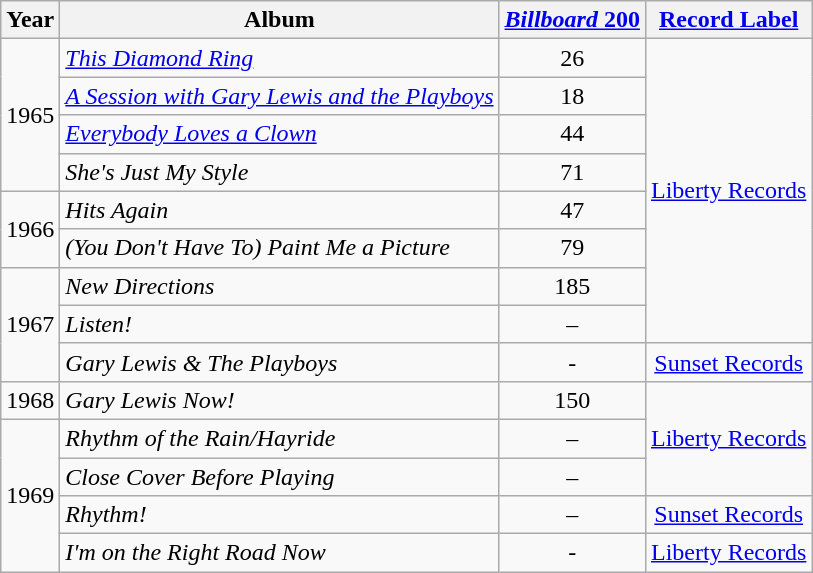<table class="wikitable" style=text-align:center;>
<tr>
<th>Year</th>
<th>Album</th>
<th><a href='#'><em>Billboard</em> 200</a></th>
<th><a href='#'>Record Label</a></th>
</tr>
<tr>
<td rowspan="4">1965</td>
<td align=left><em><a href='#'>This Diamond Ring</a></em></td>
<td>26</td>
<td rowspan="8"><a href='#'>Liberty Records</a></td>
</tr>
<tr>
<td align=left><em><a href='#'>A Session with Gary Lewis and the Playboys</a></em></td>
<td>18</td>
</tr>
<tr>
<td align=left><em><a href='#'>Everybody Loves a Clown</a></em></td>
<td>44</td>
</tr>
<tr>
<td align=left><em>She's Just My Style</em></td>
<td>71</td>
</tr>
<tr>
<td rowspan="2">1966</td>
<td align=left><em>Hits Again</em></td>
<td>47</td>
</tr>
<tr>
<td align=left><em>(You Don't Have To) Paint Me a Picture</em></td>
<td>79</td>
</tr>
<tr>
<td rowspan="3">1967</td>
<td align=left><em>New Directions</em></td>
<td>185</td>
</tr>
<tr>
<td align=left><em>Listen!</em></td>
<td>–</td>
</tr>
<tr>
<td align=left><em>Gary Lewis & The Playboys</em></td>
<td>-</td>
<td><a href='#'>Sunset Records</a></td>
</tr>
<tr>
<td>1968</td>
<td align=left><em>Gary Lewis Now!</em></td>
<td>150</td>
<td rowspan="3"><a href='#'>Liberty Records</a></td>
</tr>
<tr>
<td rowspan="4">1969</td>
<td align=left><em>Rhythm of the Rain/Hayride</em></td>
<td>–</td>
</tr>
<tr>
<td align=left><em>Close Cover Before Playing</em></td>
<td>–</td>
</tr>
<tr>
<td align=left><em>Rhythm!</em></td>
<td>–</td>
<td><a href='#'>Sunset Records</a></td>
</tr>
<tr>
<td align=left><em>I'm on the Right Road Now</em></td>
<td>-</td>
<td><a href='#'>Liberty Records</a></td>
</tr>
</table>
